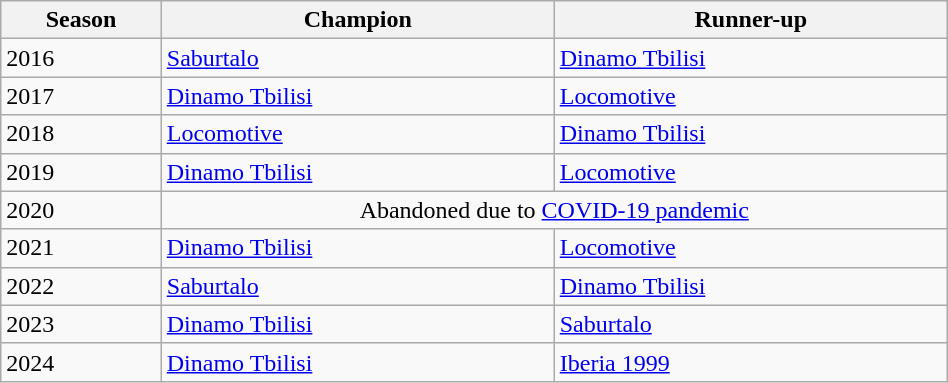<table class="wikitable" width=50%>
<tr>
<th>Season</th>
<th>Champion</th>
<th>Runner-up</th>
</tr>
<tr>
<td>2016</td>
<td><a href='#'>Saburtalo</a></td>
<td><a href='#'>Dinamo Tbilisi</a></td>
</tr>
<tr>
<td>2017</td>
<td><a href='#'>Dinamo Tbilisi</a></td>
<td><a href='#'>Locomotive</a></td>
</tr>
<tr>
<td>2018</td>
<td><a href='#'>Locomotive</a></td>
<td><a href='#'>Dinamo Tbilisi</a></td>
</tr>
<tr>
<td>2019</td>
<td><a href='#'>Dinamo Tbilisi</a></td>
<td><a href='#'>Locomotive</a></td>
</tr>
<tr>
<td>2020</td>
<td colspan=2 align=center>Abandoned due to <a href='#'>COVID-19 pandemic</a></td>
</tr>
<tr>
<td>2021</td>
<td><a href='#'>Dinamo Tbilisi</a></td>
<td><a href='#'>Locomotive</a></td>
</tr>
<tr>
<td>2022</td>
<td><a href='#'>Saburtalo</a></td>
<td><a href='#'>Dinamo Tbilisi</a></td>
</tr>
<tr>
<td>2023</td>
<td><a href='#'>Dinamo Tbilisi</a></td>
<td><a href='#'>Saburtalo</a></td>
</tr>
<tr>
<td>2024</td>
<td><a href='#'>Dinamo Tbilisi</a></td>
<td><a href='#'>Iberia 1999</a></td>
</tr>
</table>
